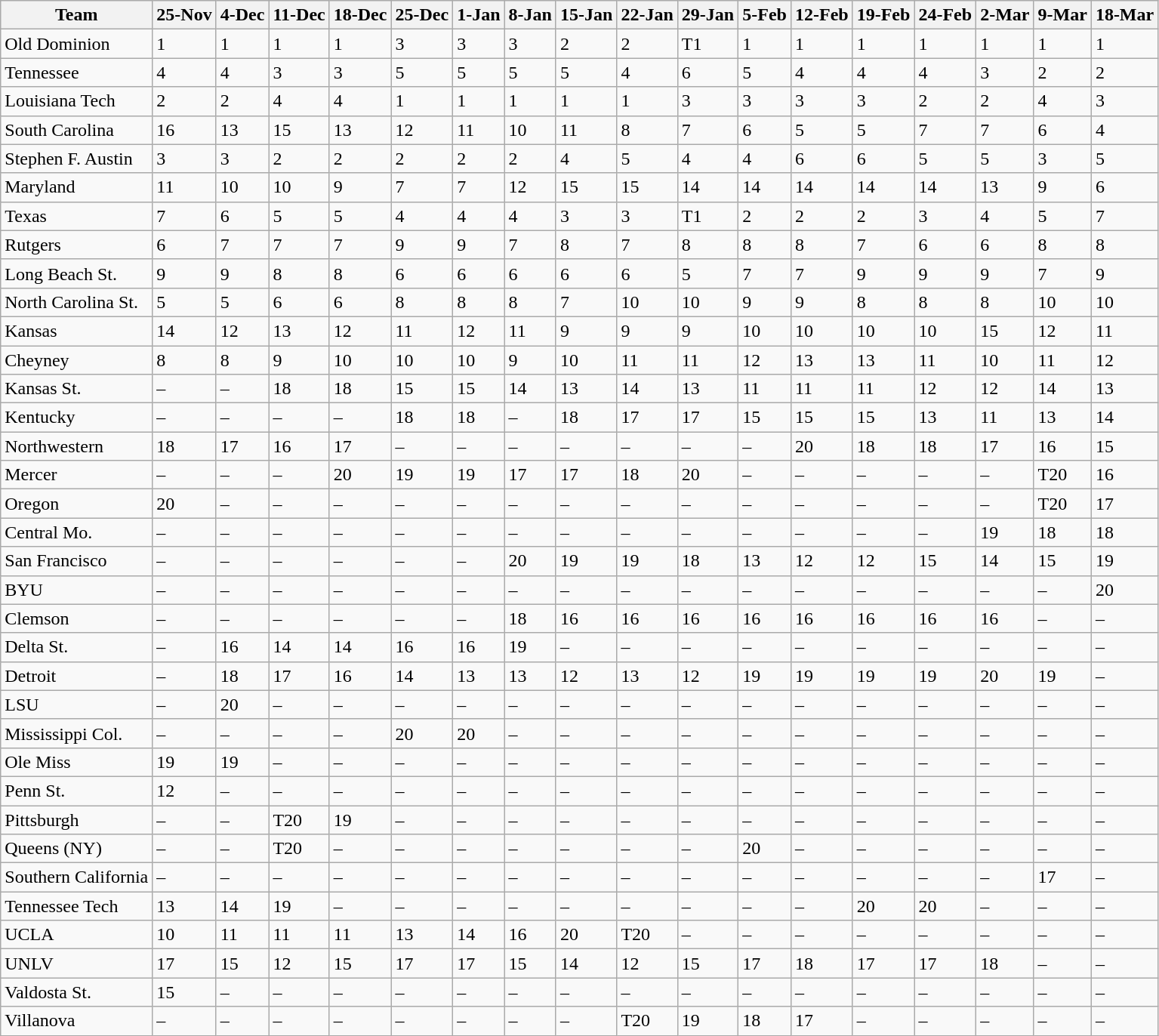<table class="wikitable sortable">
<tr>
<th>Team</th>
<th>25-Nov</th>
<th>4-Dec</th>
<th>11-Dec</th>
<th>18-Dec</th>
<th>25-Dec</th>
<th>1-Jan</th>
<th>8-Jan</th>
<th>15-Jan</th>
<th>22-Jan</th>
<th>29-Jan</th>
<th>5-Feb</th>
<th>12-Feb</th>
<th>19-Feb</th>
<th>24-Feb</th>
<th>2-Mar</th>
<th>9-Mar</th>
<th>18-Mar</th>
</tr>
<tr>
<td>Old Dominion</td>
<td>1</td>
<td>1</td>
<td>1</td>
<td>1</td>
<td>3</td>
<td>3</td>
<td>3</td>
<td>2</td>
<td>2</td>
<td data-sort-value=1>T1</td>
<td>1</td>
<td>1</td>
<td>1</td>
<td>1</td>
<td>1</td>
<td>1</td>
<td>1</td>
</tr>
<tr>
<td>Tennessee</td>
<td>4</td>
<td>4</td>
<td>3</td>
<td>3</td>
<td>5</td>
<td>5</td>
<td>5</td>
<td>5</td>
<td>4</td>
<td>6</td>
<td>5</td>
<td>4</td>
<td>4</td>
<td>4</td>
<td>3</td>
<td>2</td>
<td>2</td>
</tr>
<tr>
<td>Louisiana Tech</td>
<td>2</td>
<td>2</td>
<td>4</td>
<td>4</td>
<td>1</td>
<td>1</td>
<td>1</td>
<td>1</td>
<td>1</td>
<td>3</td>
<td>3</td>
<td>3</td>
<td>3</td>
<td>2</td>
<td>2</td>
<td>4</td>
<td>3</td>
</tr>
<tr>
<td>South Carolina</td>
<td>16</td>
<td>13</td>
<td>15</td>
<td>13</td>
<td>12</td>
<td>11</td>
<td>10</td>
<td>11</td>
<td>8</td>
<td>7</td>
<td>6</td>
<td>5</td>
<td>5</td>
<td>7</td>
<td>7</td>
<td>6</td>
<td>4</td>
</tr>
<tr>
<td>Stephen F. Austin</td>
<td>3</td>
<td>3</td>
<td>2</td>
<td>2</td>
<td>2</td>
<td>2</td>
<td>2</td>
<td>4</td>
<td>5</td>
<td>4</td>
<td>4</td>
<td>6</td>
<td>6</td>
<td>5</td>
<td>5</td>
<td>3</td>
<td>5</td>
</tr>
<tr>
<td>Maryland</td>
<td>11</td>
<td>10</td>
<td>10</td>
<td>9</td>
<td>7</td>
<td>7</td>
<td>12</td>
<td>15</td>
<td>15</td>
<td>14</td>
<td>14</td>
<td>14</td>
<td>14</td>
<td>14</td>
<td>13</td>
<td>9</td>
<td>6</td>
</tr>
<tr>
<td>Texas</td>
<td>7</td>
<td>6</td>
<td>5</td>
<td>5</td>
<td>4</td>
<td>4</td>
<td>4</td>
<td>3</td>
<td>3</td>
<td data-sort-value=1>T1</td>
<td>2</td>
<td>2</td>
<td>2</td>
<td>3</td>
<td>4</td>
<td>5</td>
<td>7</td>
</tr>
<tr>
<td>Rutgers</td>
<td>6</td>
<td>7</td>
<td>7</td>
<td>7</td>
<td>9</td>
<td>9</td>
<td>7</td>
<td>8</td>
<td>7</td>
<td>8</td>
<td>8</td>
<td>8</td>
<td>7</td>
<td>6</td>
<td>6</td>
<td>8</td>
<td>8</td>
</tr>
<tr>
<td>Long Beach St.</td>
<td>9</td>
<td>9</td>
<td>8</td>
<td>8</td>
<td>6</td>
<td>6</td>
<td>6</td>
<td>6</td>
<td>6</td>
<td>5</td>
<td>7</td>
<td>7</td>
<td>9</td>
<td>9</td>
<td>9</td>
<td>7</td>
<td>9</td>
</tr>
<tr>
<td>North Carolina St.</td>
<td>5</td>
<td>5</td>
<td>6</td>
<td>6</td>
<td>8</td>
<td>8</td>
<td>8</td>
<td>7</td>
<td>10</td>
<td>10</td>
<td>9</td>
<td>9</td>
<td>8</td>
<td>8</td>
<td>8</td>
<td>10</td>
<td>10</td>
</tr>
<tr>
<td>Kansas</td>
<td>14</td>
<td>12</td>
<td>13</td>
<td>12</td>
<td>11</td>
<td>12</td>
<td>11</td>
<td>9</td>
<td>9</td>
<td>9</td>
<td>10</td>
<td>10</td>
<td>10</td>
<td>10</td>
<td>15</td>
<td>12</td>
<td>11</td>
</tr>
<tr>
<td>Cheyney</td>
<td>8</td>
<td>8</td>
<td>9</td>
<td>10</td>
<td>10</td>
<td>10</td>
<td>9</td>
<td>10</td>
<td>11</td>
<td>11</td>
<td>12</td>
<td>13</td>
<td>13</td>
<td>11</td>
<td>10</td>
<td>11</td>
<td>12</td>
</tr>
<tr>
<td>Kansas St.</td>
<td data-sort-value=99>–</td>
<td data-sort-value=99>–</td>
<td>18</td>
<td>18</td>
<td>15</td>
<td>15</td>
<td>14</td>
<td>13</td>
<td>14</td>
<td>13</td>
<td>11</td>
<td>11</td>
<td>11</td>
<td>12</td>
<td>12</td>
<td>14</td>
<td>13</td>
</tr>
<tr>
<td>Kentucky</td>
<td data-sort-value=99>–</td>
<td data-sort-value=99>–</td>
<td data-sort-value=99>–</td>
<td data-sort-value=99>–</td>
<td>18</td>
<td>18</td>
<td data-sort-value=99>–</td>
<td>18</td>
<td>17</td>
<td>17</td>
<td>15</td>
<td>15</td>
<td>15</td>
<td>13</td>
<td>11</td>
<td>13</td>
<td>14</td>
</tr>
<tr>
<td>Northwestern</td>
<td>18</td>
<td>17</td>
<td>16</td>
<td>17</td>
<td data-sort-value=99>–</td>
<td data-sort-value=99>–</td>
<td data-sort-value=99>–</td>
<td data-sort-value=99>–</td>
<td data-sort-value=99>–</td>
<td data-sort-value=99>–</td>
<td data-sort-value=99>–</td>
<td>20</td>
<td>18</td>
<td>18</td>
<td>17</td>
<td>16</td>
<td>15</td>
</tr>
<tr>
<td>Mercer</td>
<td data-sort-value=99>–</td>
<td data-sort-value=99>–</td>
<td data-sort-value=99>–</td>
<td>20</td>
<td>19</td>
<td>19</td>
<td>17</td>
<td>17</td>
<td>18</td>
<td>20</td>
<td data-sort-value=99>–</td>
<td data-sort-value=99>–</td>
<td data-sort-value=99>–</td>
<td data-sort-value=99>–</td>
<td data-sort-value=99>–</td>
<td data-sort-value=20>T20</td>
<td>16</td>
</tr>
<tr>
<td>Oregon</td>
<td>20</td>
<td data-sort-value=99>–</td>
<td data-sort-value=99>–</td>
<td data-sort-value=99>–</td>
<td data-sort-value=99>–</td>
<td data-sort-value=99>–</td>
<td data-sort-value=99>–</td>
<td data-sort-value=99>–</td>
<td data-sort-value=99>–</td>
<td data-sort-value=99>–</td>
<td data-sort-value=99>–</td>
<td data-sort-value=99>–</td>
<td data-sort-value=99>–</td>
<td data-sort-value=99>–</td>
<td data-sort-value=99>–</td>
<td data-sort-value=20>T20</td>
<td>17</td>
</tr>
<tr>
<td>Central Mo.</td>
<td data-sort-value=99>–</td>
<td data-sort-value=99>–</td>
<td data-sort-value=99>–</td>
<td data-sort-value=99>–</td>
<td data-sort-value=99>–</td>
<td data-sort-value=99>–</td>
<td data-sort-value=99>–</td>
<td data-sort-value=99>–</td>
<td data-sort-value=99>–</td>
<td data-sort-value=99>–</td>
<td data-sort-value=99>–</td>
<td data-sort-value=99>–</td>
<td data-sort-value=99>–</td>
<td data-sort-value=99>–</td>
<td>19</td>
<td>18</td>
<td>18</td>
</tr>
<tr>
<td>San Francisco</td>
<td data-sort-value=99>–</td>
<td data-sort-value=99>–</td>
<td data-sort-value=99>–</td>
<td data-sort-value=99>–</td>
<td data-sort-value=99>–</td>
<td data-sort-value=99>–</td>
<td>20</td>
<td>19</td>
<td>19</td>
<td>18</td>
<td>13</td>
<td>12</td>
<td>12</td>
<td>15</td>
<td>14</td>
<td>15</td>
<td>19</td>
</tr>
<tr>
<td>BYU</td>
<td data-sort-value=99>–</td>
<td data-sort-value=99>–</td>
<td data-sort-value=99>–</td>
<td data-sort-value=99>–</td>
<td data-sort-value=99>–</td>
<td data-sort-value=99>–</td>
<td data-sort-value=99>–</td>
<td data-sort-value=99>–</td>
<td data-sort-value=99>–</td>
<td data-sort-value=99>–</td>
<td data-sort-value=99>–</td>
<td data-sort-value=99>–</td>
<td data-sort-value=99>–</td>
<td data-sort-value=99>–</td>
<td data-sort-value=99>–</td>
<td data-sort-value=99>–</td>
<td>20</td>
</tr>
<tr>
<td>Clemson</td>
<td data-sort-value=99>–</td>
<td data-sort-value=99>–</td>
<td data-sort-value=99>–</td>
<td data-sort-value=99>–</td>
<td data-sort-value=99>–</td>
<td data-sort-value=99>–</td>
<td>18</td>
<td>16</td>
<td>16</td>
<td>16</td>
<td>16</td>
<td>16</td>
<td>16</td>
<td>16</td>
<td>16</td>
<td data-sort-value=99>–</td>
<td data-sort-value=99>–</td>
</tr>
<tr>
<td>Delta St.</td>
<td data-sort-value=99>–</td>
<td>16</td>
<td>14</td>
<td>14</td>
<td>16</td>
<td>16</td>
<td>19</td>
<td data-sort-value=99>–</td>
<td data-sort-value=99>–</td>
<td data-sort-value=99>–</td>
<td data-sort-value=99>–</td>
<td data-sort-value=99>–</td>
<td data-sort-value=99>–</td>
<td data-sort-value=99>–</td>
<td data-sort-value=99>–</td>
<td data-sort-value=99>–</td>
<td data-sort-value=99>–</td>
</tr>
<tr>
<td>Detroit</td>
<td data-sort-value=99>–</td>
<td>18</td>
<td>17</td>
<td>16</td>
<td>14</td>
<td>13</td>
<td>13</td>
<td>12</td>
<td>13</td>
<td>12</td>
<td>19</td>
<td>19</td>
<td>19</td>
<td>19</td>
<td>20</td>
<td>19</td>
<td data-sort-value=99>–</td>
</tr>
<tr>
<td>LSU</td>
<td data-sort-value=99>–</td>
<td>20</td>
<td data-sort-value=99>–</td>
<td data-sort-value=99>–</td>
<td data-sort-value=99>–</td>
<td data-sort-value=99>–</td>
<td data-sort-value=99>–</td>
<td data-sort-value=99>–</td>
<td data-sort-value=99>–</td>
<td data-sort-value=99>–</td>
<td data-sort-value=99>–</td>
<td data-sort-value=99>–</td>
<td data-sort-value=99>–</td>
<td data-sort-value=99>–</td>
<td data-sort-value=99>–</td>
<td data-sort-value=99>–</td>
<td data-sort-value=99>–</td>
</tr>
<tr>
<td>Mississippi Col.</td>
<td data-sort-value=99>–</td>
<td data-sort-value=99>–</td>
<td data-sort-value=99>–</td>
<td data-sort-value=99>–</td>
<td>20</td>
<td>20</td>
<td data-sort-value=99>–</td>
<td data-sort-value=99>–</td>
<td data-sort-value=99>–</td>
<td data-sort-value=99>–</td>
<td data-sort-value=99>–</td>
<td data-sort-value=99>–</td>
<td data-sort-value=99>–</td>
<td data-sort-value=99>–</td>
<td data-sort-value=99>–</td>
<td data-sort-value=99>–</td>
<td data-sort-value=99>–</td>
</tr>
<tr>
<td>Ole Miss</td>
<td>19</td>
<td>19</td>
<td data-sort-value=99>–</td>
<td data-sort-value=99>–</td>
<td data-sort-value=99>–</td>
<td data-sort-value=99>–</td>
<td data-sort-value=99>–</td>
<td data-sort-value=99>–</td>
<td data-sort-value=99>–</td>
<td data-sort-value=99>–</td>
<td data-sort-value=99>–</td>
<td data-sort-value=99>–</td>
<td data-sort-value=99>–</td>
<td data-sort-value=99>–</td>
<td data-sort-value=99>–</td>
<td data-sort-value=99>–</td>
<td data-sort-value=99>–</td>
</tr>
<tr>
<td>Penn St.</td>
<td>12</td>
<td data-sort-value=99>–</td>
<td data-sort-value=99>–</td>
<td data-sort-value=99>–</td>
<td data-sort-value=99>–</td>
<td data-sort-value=99>–</td>
<td data-sort-value=99>–</td>
<td data-sort-value=99>–</td>
<td data-sort-value=99>–</td>
<td data-sort-value=99>–</td>
<td data-sort-value=99>–</td>
<td data-sort-value=99>–</td>
<td data-sort-value=99>–</td>
<td data-sort-value=99>–</td>
<td data-sort-value=99>–</td>
<td data-sort-value=99>–</td>
<td data-sort-value=99>–</td>
</tr>
<tr>
<td>Pittsburgh</td>
<td data-sort-value=99>–</td>
<td data-sort-value=99>–</td>
<td data-sort-value=20>T20</td>
<td>19</td>
<td data-sort-value=99>–</td>
<td data-sort-value=99>–</td>
<td data-sort-value=99>–</td>
<td data-sort-value=99>–</td>
<td data-sort-value=99>–</td>
<td data-sort-value=99>–</td>
<td data-sort-value=99>–</td>
<td data-sort-value=99>–</td>
<td data-sort-value=99>–</td>
<td data-sort-value=99>–</td>
<td data-sort-value=99>–</td>
<td data-sort-value=99>–</td>
<td data-sort-value=99>–</td>
</tr>
<tr>
<td>Queens (NY)</td>
<td data-sort-value=99>–</td>
<td data-sort-value=99>–</td>
<td data-sort-value=20>T20</td>
<td data-sort-value=99>–</td>
<td data-sort-value=99>–</td>
<td data-sort-value=99>–</td>
<td data-sort-value=99>–</td>
<td data-sort-value=99>–</td>
<td data-sort-value=99>–</td>
<td data-sort-value=99>–</td>
<td>20</td>
<td data-sort-value=99>–</td>
<td data-sort-value=99>–</td>
<td data-sort-value=99>–</td>
<td data-sort-value=99>–</td>
<td data-sort-value=99>–</td>
<td data-sort-value=99>–</td>
</tr>
<tr>
<td>Southern California</td>
<td data-sort-value=99>–</td>
<td data-sort-value=99>–</td>
<td data-sort-value=99>–</td>
<td data-sort-value=99>–</td>
<td data-sort-value=99>–</td>
<td data-sort-value=99>–</td>
<td data-sort-value=99>–</td>
<td data-sort-value=99>–</td>
<td data-sort-value=99>–</td>
<td data-sort-value=99>–</td>
<td data-sort-value=99>–</td>
<td data-sort-value=99>–</td>
<td data-sort-value=99>–</td>
<td data-sort-value=99>–</td>
<td data-sort-value=99>–</td>
<td>17</td>
<td data-sort-value=99>–</td>
</tr>
<tr>
<td>Tennessee Tech</td>
<td>13</td>
<td>14</td>
<td>19</td>
<td data-sort-value=99>–</td>
<td data-sort-value=99>–</td>
<td data-sort-value=99>–</td>
<td data-sort-value=99>–</td>
<td data-sort-value=99>–</td>
<td data-sort-value=99>–</td>
<td data-sort-value=99>–</td>
<td data-sort-value=99>–</td>
<td data-sort-value=99>–</td>
<td>20</td>
<td>20</td>
<td data-sort-value=99>–</td>
<td data-sort-value=99>–</td>
<td data-sort-value=99>–</td>
</tr>
<tr>
<td>UCLA</td>
<td>10</td>
<td>11</td>
<td>11</td>
<td>11</td>
<td>13</td>
<td>14</td>
<td>16</td>
<td>20</td>
<td data-sort-value=20>T20</td>
<td data-sort-value=99>–</td>
<td data-sort-value=99>–</td>
<td data-sort-value=99>–</td>
<td data-sort-value=99>–</td>
<td data-sort-value=99>–</td>
<td data-sort-value=99>–</td>
<td data-sort-value=99>–</td>
<td data-sort-value=99>–</td>
</tr>
<tr>
<td>UNLV</td>
<td>17</td>
<td>15</td>
<td>12</td>
<td>15</td>
<td>17</td>
<td>17</td>
<td>15</td>
<td>14</td>
<td>12</td>
<td>15</td>
<td>17</td>
<td>18</td>
<td>17</td>
<td>17</td>
<td>18</td>
<td data-sort-value=99>–</td>
<td data-sort-value=99>–</td>
</tr>
<tr>
<td>Valdosta St.</td>
<td>15</td>
<td data-sort-value=99>–</td>
<td data-sort-value=99>–</td>
<td data-sort-value=99>–</td>
<td data-sort-value=99>–</td>
<td data-sort-value=99>–</td>
<td data-sort-value=99>–</td>
<td data-sort-value=99>–</td>
<td data-sort-value=99>–</td>
<td data-sort-value=99>–</td>
<td data-sort-value=99>–</td>
<td data-sort-value=99>–</td>
<td data-sort-value=99>–</td>
<td data-sort-value=99>–</td>
<td data-sort-value=99>–</td>
<td data-sort-value=99>–</td>
<td data-sort-value=99>–</td>
</tr>
<tr>
<td>Villanova</td>
<td data-sort-value=99>–</td>
<td data-sort-value=99>–</td>
<td data-sort-value=99>–</td>
<td data-sort-value=99>–</td>
<td data-sort-value=99>–</td>
<td data-sort-value=99>–</td>
<td data-sort-value=99>–</td>
<td data-sort-value=99>–</td>
<td data-sort-value=20>T20</td>
<td>19</td>
<td>18</td>
<td>17</td>
<td data-sort-value=99>–</td>
<td data-sort-value=99>–</td>
<td data-sort-value=99>–</td>
<td data-sort-value=99>–</td>
<td data-sort-value=99>–</td>
</tr>
</table>
